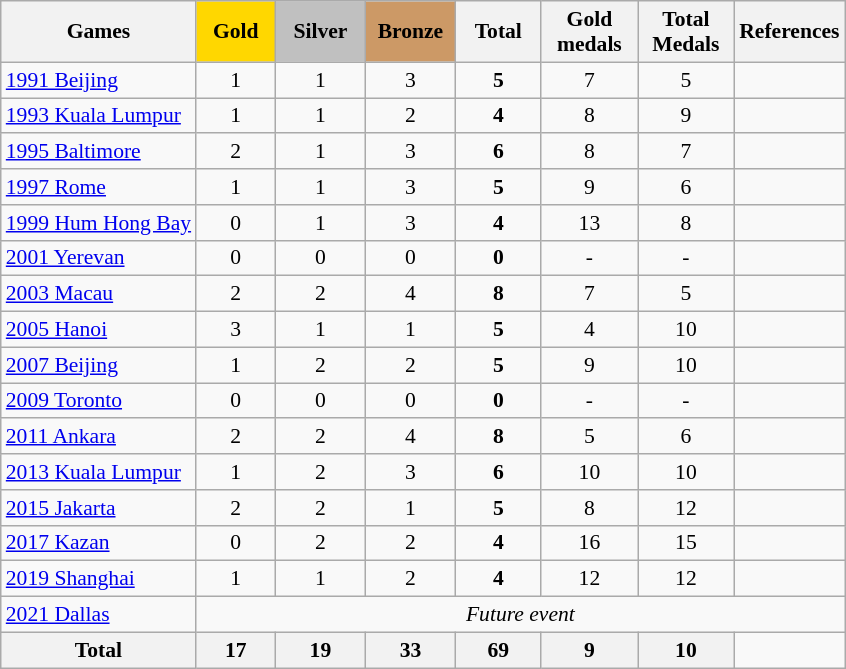<table class="wikitable" style="text-align:center; font-size:90%;">
<tr>
<th>Games</th>
<td style="background:gold; width:3.2em; font-weight:bold;">Gold</td>
<td style="background:silver; width:3.7em; font-weight:bold;">Silver</td>
<td style="background:#c96; width:3.7em; font-weight:bold;">Bronze</td>
<th style="width:3.5em; font-weight:bold;">Total</th>
<th style="width:4em; font-weight:bold;">Gold medals</th>
<th style="width:4em; font-weight:bold;">Total Medals</th>
<th style="width:4em">References</th>
</tr>
<tr>
<td align=left><a href='#'>1991 Beijing</a></td>
<td>1</td>
<td>1</td>
<td>3</td>
<td><strong>5</strong></td>
<td>7</td>
<td>5</td>
<td></td>
</tr>
<tr>
<td align=left><a href='#'>1993 Kuala Lumpur</a></td>
<td>1</td>
<td>1</td>
<td>2</td>
<td><strong>4</strong></td>
<td>8</td>
<td>9</td>
<td></td>
</tr>
<tr>
<td align=left><a href='#'>1995 Baltimore</a></td>
<td>2</td>
<td>1</td>
<td>3</td>
<td><strong>6</strong></td>
<td>8</td>
<td>7</td>
<td></td>
</tr>
<tr>
<td align=left><a href='#'>1997 Rome</a></td>
<td>1</td>
<td>1</td>
<td>3</td>
<td><strong>5</strong></td>
<td>9</td>
<td>6</td>
<td></td>
</tr>
<tr>
<td align=left><a href='#'>1999 Hum Hong Bay</a></td>
<td>0</td>
<td>1</td>
<td>3</td>
<td><strong>4</strong></td>
<td>13</td>
<td>8</td>
<td></td>
</tr>
<tr>
<td align=left><a href='#'>2001 Yerevan</a></td>
<td>0</td>
<td>0</td>
<td>0</td>
<td><strong>0</strong></td>
<td>-</td>
<td>-</td>
<td></td>
</tr>
<tr>
<td align=left><a href='#'>2003 Macau</a></td>
<td>2</td>
<td>2</td>
<td>4</td>
<td><strong>8</strong></td>
<td>7</td>
<td>5</td>
<td></td>
</tr>
<tr>
<td align=left><a href='#'>2005 Hanoi</a></td>
<td>3</td>
<td>1</td>
<td>1</td>
<td><strong>5</strong></td>
<td>4</td>
<td>10</td>
<td></td>
</tr>
<tr>
<td align=left><a href='#'>2007 Beijing</a></td>
<td>1</td>
<td>2</td>
<td>2</td>
<td><strong>5</strong></td>
<td>9</td>
<td>10</td>
<td></td>
</tr>
<tr>
<td align=left><a href='#'>2009 Toronto</a></td>
<td>0</td>
<td>0</td>
<td>0</td>
<td><strong>0</strong></td>
<td>-</td>
<td>-</td>
<td></td>
</tr>
<tr>
<td align=left><a href='#'>2011 Ankara</a></td>
<td>2</td>
<td>2</td>
<td>4</td>
<td><strong>8</strong></td>
<td>5</td>
<td>6</td>
<td></td>
</tr>
<tr>
<td align=left><a href='#'>2013 Kuala Lumpur</a></td>
<td>1</td>
<td>2</td>
<td>3</td>
<td><strong>6</strong></td>
<td>10</td>
<td>10</td>
<td></td>
</tr>
<tr>
<td align=left><a href='#'>2015 Jakarta</a></td>
<td>2</td>
<td>2</td>
<td>1</td>
<td><strong>5</strong></td>
<td>8</td>
<td>12</td>
<td></td>
</tr>
<tr>
<td align=left><a href='#'>2017 Kazan</a></td>
<td>0</td>
<td>2</td>
<td>2</td>
<td><strong>4</strong></td>
<td>16</td>
<td>15</td>
<td></td>
</tr>
<tr>
<td align=left><a href='#'>2019 Shanghai</a></td>
<td>1</td>
<td>1</td>
<td>2</td>
<td><strong>4</strong></td>
<td>12</td>
<td>12</td>
<td></td>
</tr>
<tr>
<td align=left><a href='#'>2021 Dallas</a></td>
<td colspan="8;"><em>Future event</em></td>
</tr>
<tr>
<th>Total</th>
<th>17</th>
<th>19</th>
<th>33</th>
<th>69</th>
<th>9</th>
<th>10</th>
</tr>
</table>
